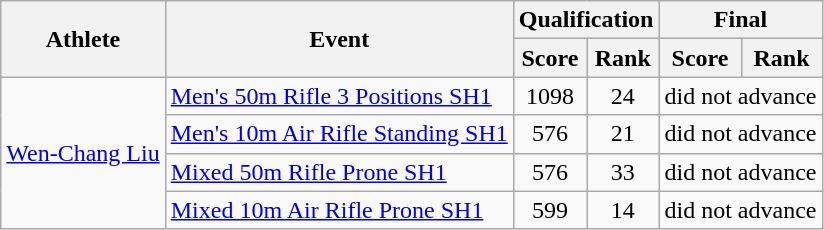<table class=wikitable>
<tr>
<th rowspan="2">Athlete</th>
<th rowspan="2">Event</th>
<th colspan="2">Qualification</th>
<th colspan="2">Final</th>
</tr>
<tr>
<th>Score</th>
<th>Rank</th>
<th>Score</th>
<th>Rank</th>
</tr>
<tr align=center>
<td align=left rowspan=4><a href='#'>Wen-Chang Liu</a></td>
<td align=left><a href='#'>Men's 50m Rifle 3 Positions SH1</a></td>
<td>1098</td>
<td>24</td>
<td colspan=2>did not advance</td>
</tr>
<tr align=center>
<td align=left><a href='#'>Men's 10m Air Rifle Standing SH1</a></td>
<td>576</td>
<td>21</td>
<td colspan=2>did not advance</td>
</tr>
<tr align=center>
<td align=left><a href='#'>Mixed 50m Rifle Prone SH1</a></td>
<td>576</td>
<td>33</td>
<td colspan=2>did not advance</td>
</tr>
<tr align=center>
<td align=left><a href='#'>Mixed 10m Air Rifle Prone SH1</a></td>
<td>599</td>
<td>14</td>
<td colspan=2>did not advance</td>
</tr>
</table>
